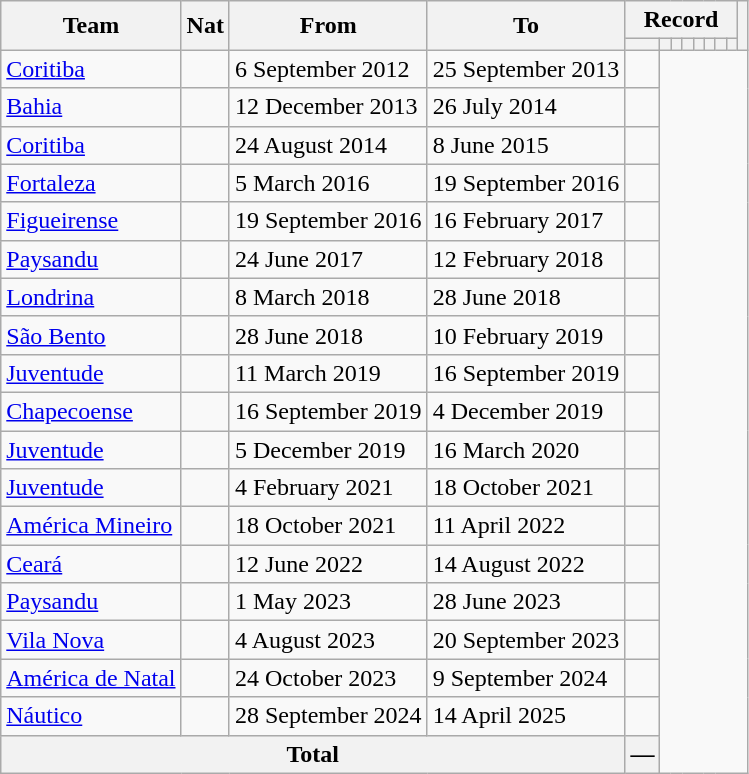<table class="wikitable" style="text-align: center">
<tr>
<th rowspan="2">Team</th>
<th rowspan="2">Nat</th>
<th rowspan="2">From</th>
<th rowspan="2">To</th>
<th colspan="8">Record</th>
<th rowspan=2></th>
</tr>
<tr>
<th></th>
<th></th>
<th></th>
<th></th>
<th></th>
<th></th>
<th></th>
<th></th>
</tr>
<tr>
<td align=left><a href='#'>Coritiba</a></td>
<td></td>
<td align=left>6 September 2012</td>
<td align=left>25 September 2013<br></td>
<td></td>
</tr>
<tr>
<td align=left><a href='#'>Bahia</a></td>
<td></td>
<td align=left>12 December 2013</td>
<td align=left>26 July 2014<br></td>
<td></td>
</tr>
<tr>
<td align=left><a href='#'>Coritiba</a></td>
<td></td>
<td align=left>24 August 2014</td>
<td align=left>8 June 2015<br></td>
<td></td>
</tr>
<tr>
<td align=left><a href='#'>Fortaleza</a></td>
<td></td>
<td align=left>5 March 2016</td>
<td align=left>19 September 2016<br></td>
<td></td>
</tr>
<tr>
<td align=left><a href='#'>Figueirense</a></td>
<td></td>
<td align=left>19 September 2016</td>
<td align=left>16 February 2017<br></td>
<td></td>
</tr>
<tr>
<td align=left><a href='#'>Paysandu</a></td>
<td></td>
<td align=left>24 June 2017</td>
<td align=left>12 February 2018<br></td>
<td></td>
</tr>
<tr>
<td align=left><a href='#'>Londrina</a></td>
<td></td>
<td align=left>8 March 2018</td>
<td align=left>28 June 2018<br></td>
<td></td>
</tr>
<tr>
<td align=left><a href='#'>São Bento</a></td>
<td></td>
<td align=left>28 June 2018</td>
<td align=left>10 February 2019<br></td>
<td></td>
</tr>
<tr>
<td align=left><a href='#'>Juventude</a></td>
<td></td>
<td align=left>11 March 2019</td>
<td align=left>16 September 2019<br></td>
<td></td>
</tr>
<tr>
<td align=left><a href='#'>Chapecoense</a></td>
<td></td>
<td align=left>16 September 2019</td>
<td align=left>4 December 2019<br></td>
<td></td>
</tr>
<tr>
<td align=left><a href='#'>Juventude</a></td>
<td></td>
<td align=left>5 December 2019</td>
<td align=left>16 March 2020<br></td>
<td></td>
</tr>
<tr>
<td align=left><a href='#'>Juventude</a></td>
<td></td>
<td align=left>4 February 2021</td>
<td align=left>18 October 2021<br></td>
<td></td>
</tr>
<tr>
<td align=left><a href='#'>América Mineiro</a></td>
<td></td>
<td align=left>18 October 2021</td>
<td align=left>11 April 2022<br></td>
<td></td>
</tr>
<tr>
<td align=left><a href='#'>Ceará</a></td>
<td></td>
<td align=left>12 June 2022</td>
<td align=left>14 August 2022<br></td>
<td></td>
</tr>
<tr>
<td align=left><a href='#'>Paysandu</a></td>
<td></td>
<td align=left>1 May 2023</td>
<td align=left>28 June 2023<br></td>
<td></td>
</tr>
<tr>
<td align=left><a href='#'>Vila Nova</a></td>
<td></td>
<td align=left>4 August 2023</td>
<td align=left>20 September 2023<br></td>
<td></td>
</tr>
<tr>
<td align=left><a href='#'>América de Natal</a></td>
<td></td>
<td align=left>24 October 2023</td>
<td align=left>9 September 2024<br></td>
<td></td>
</tr>
<tr>
<td align=left><a href='#'>Náutico</a></td>
<td></td>
<td align=left>28 September 2024</td>
<td align=left>14 April 2025<br></td>
<td></td>
</tr>
<tr>
<th colspan="4">Total<br></th>
<th>—</th>
</tr>
</table>
